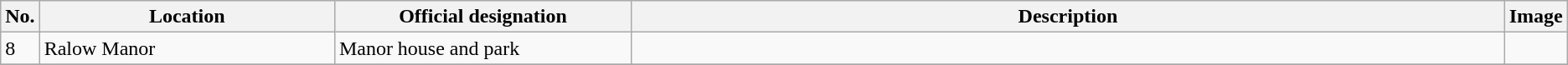<table class="wikitable">
<tr style="background-color:#F2F2F2">
<th>No.</th>
<th width="20%">Location</th>
<th width="20%">Official designation</th>
<th width="60%">Description</th>
<th width="130px">Image</th>
</tr>
<tr>
<td>8</td>
<td>Ralow Manor</td>
<td>Manor house and park</td>
<td></td>
<td align="center" style="padding:0"></td>
</tr>
<tr>
</tr>
</table>
